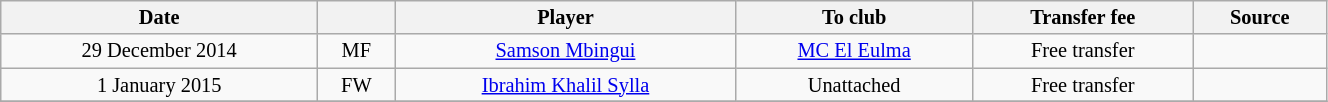<table class="wikitable sortable" style="width:70%; text-align:center; font-size:85%; text-align:centre;">
<tr>
<th>Date</th>
<th></th>
<th>Player</th>
<th>To club</th>
<th>Transfer fee</th>
<th>Source</th>
</tr>
<tr>
<td>29 December 2014</td>
<td>MF</td>
<td> <a href='#'>Samson Mbingui</a></td>
<td><a href='#'>MC El Eulma</a></td>
<td>Free transfer</td>
<td></td>
</tr>
<tr>
<td>1 January 2015</td>
<td>FW</td>
<td> <a href='#'>Ibrahim Khalil Sylla</a></td>
<td>Unattached</td>
<td>Free transfer</td>
<td></td>
</tr>
<tr>
</tr>
</table>
